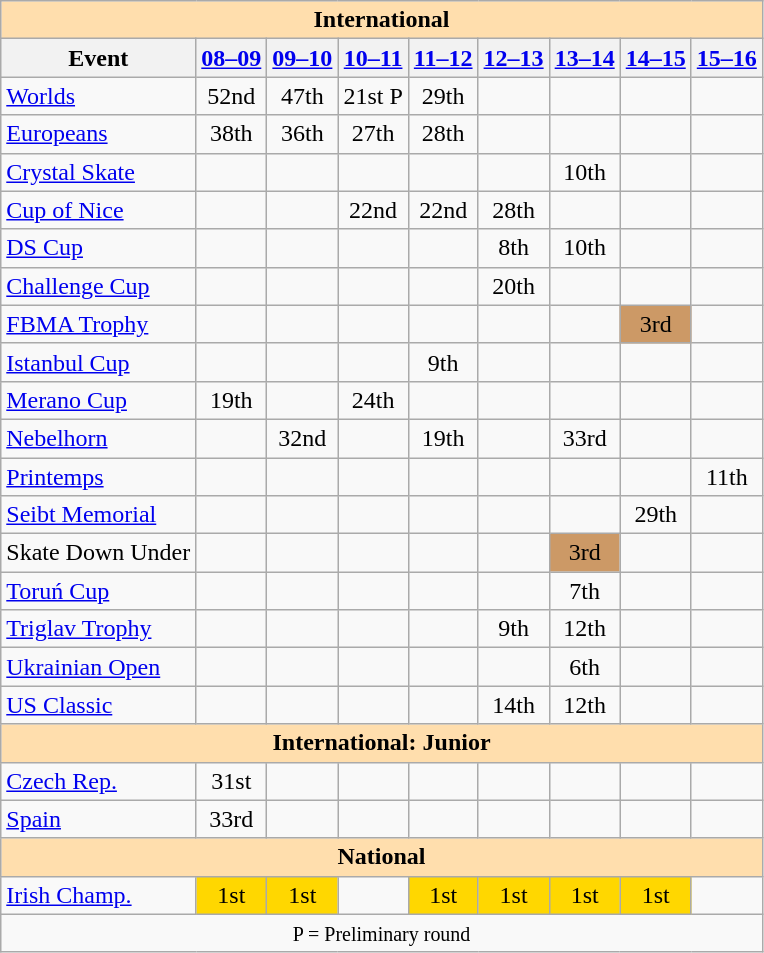<table class="wikitable" style="text-align:center">
<tr>
<th style="background-color: #ffdead; " colspan=9 align=center>International</th>
</tr>
<tr>
<th>Event</th>
<th><a href='#'>08–09</a></th>
<th><a href='#'>09–10</a></th>
<th><a href='#'>10–11</a></th>
<th><a href='#'>11–12</a></th>
<th><a href='#'>12–13</a></th>
<th><a href='#'>13–14</a></th>
<th><a href='#'>14–15</a></th>
<th><a href='#'>15–16</a></th>
</tr>
<tr>
<td align=left><a href='#'>Worlds</a></td>
<td>52nd</td>
<td>47th</td>
<td>21st P</td>
<td>29th</td>
<td></td>
<td></td>
<td></td>
<td></td>
</tr>
<tr>
<td align=left><a href='#'>Europeans</a></td>
<td>38th</td>
<td>36th</td>
<td>27th</td>
<td>28th</td>
<td></td>
<td></td>
<td></td>
<td></td>
</tr>
<tr>
<td align=left><a href='#'>Crystal Skate</a></td>
<td></td>
<td></td>
<td></td>
<td></td>
<td></td>
<td>10th</td>
<td></td>
<td></td>
</tr>
<tr>
<td align=left><a href='#'>Cup of Nice</a></td>
<td></td>
<td></td>
<td>22nd</td>
<td>22nd</td>
<td>28th</td>
<td></td>
<td></td>
<td></td>
</tr>
<tr>
<td align=left><a href='#'>DS Cup</a></td>
<td></td>
<td></td>
<td></td>
<td></td>
<td>8th</td>
<td>10th</td>
<td></td>
<td></td>
</tr>
<tr>
<td align=left><a href='#'>Challenge Cup</a></td>
<td></td>
<td></td>
<td></td>
<td></td>
<td>20th</td>
<td></td>
<td></td>
<td></td>
</tr>
<tr>
<td align=left><a href='#'>FBMA Trophy</a></td>
<td></td>
<td></td>
<td></td>
<td></td>
<td></td>
<td></td>
<td bgcolor=cc9966>3rd</td>
<td></td>
</tr>
<tr>
<td align=left><a href='#'>Istanbul Cup</a></td>
<td></td>
<td></td>
<td></td>
<td>9th</td>
<td></td>
<td></td>
<td></td>
<td></td>
</tr>
<tr>
<td align=left><a href='#'>Merano Cup</a></td>
<td>19th</td>
<td></td>
<td>24th</td>
<td></td>
<td></td>
<td></td>
<td></td>
<td></td>
</tr>
<tr>
<td align=left><a href='#'>Nebelhorn</a></td>
<td></td>
<td>32nd</td>
<td></td>
<td>19th</td>
<td></td>
<td>33rd</td>
<td></td>
<td></td>
</tr>
<tr>
<td align=left><a href='#'>Printemps</a></td>
<td></td>
<td></td>
<td></td>
<td></td>
<td></td>
<td></td>
<td></td>
<td>11th</td>
</tr>
<tr>
<td align=left><a href='#'>Seibt Memorial</a></td>
<td></td>
<td></td>
<td></td>
<td></td>
<td></td>
<td></td>
<td>29th</td>
<td></td>
</tr>
<tr>
<td align=left>Skate Down Under</td>
<td></td>
<td></td>
<td></td>
<td></td>
<td></td>
<td bgcolor=cc9966>3rd</td>
<td></td>
<td></td>
</tr>
<tr>
<td align=left><a href='#'>Toruń Cup</a></td>
<td></td>
<td></td>
<td></td>
<td></td>
<td></td>
<td>7th</td>
<td></td>
<td></td>
</tr>
<tr>
<td align=left><a href='#'>Triglav Trophy</a></td>
<td></td>
<td></td>
<td></td>
<td></td>
<td>9th</td>
<td>12th</td>
<td></td>
<td></td>
</tr>
<tr>
<td align=left><a href='#'>Ukrainian Open</a></td>
<td></td>
<td></td>
<td></td>
<td></td>
<td></td>
<td>6th</td>
<td></td>
<td></td>
</tr>
<tr>
<td align=left><a href='#'>US Classic</a></td>
<td></td>
<td></td>
<td></td>
<td></td>
<td>14th</td>
<td>12th</td>
<td></td>
<td></td>
</tr>
<tr>
<th style="background-color: #ffdead; " colspan=9 align=center>International: Junior</th>
</tr>
<tr>
<td align=left> <a href='#'>Czech Rep.</a></td>
<td>31st</td>
<td></td>
<td></td>
<td></td>
<td></td>
<td></td>
<td></td>
<td></td>
</tr>
<tr>
<td align=left> <a href='#'>Spain</a></td>
<td>33rd</td>
<td></td>
<td></td>
<td></td>
<td></td>
<td></td>
<td></td>
<td></td>
</tr>
<tr>
<th style="background-color: #ffdead; " colspan=9 align=center>National</th>
</tr>
<tr>
<td align=left><a href='#'>Irish Champ.</a></td>
<td bgcolor=gold>1st</td>
<td bgcolor=gold>1st</td>
<td></td>
<td bgcolor=gold>1st</td>
<td bgcolor=gold>1st</td>
<td bgcolor=gold>1st</td>
<td bgcolor=gold>1st</td>
<td></td>
</tr>
<tr>
<td colspan=9 align=center><small> P = Preliminary round </small></td>
</tr>
</table>
